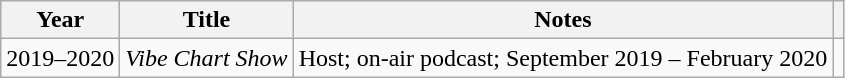<table class="wikitable">
<tr>
<th>Year</th>
<th>Title</th>
<th>Notes</th>
<th></th>
</tr>
<tr>
<td>2019–2020</td>
<td><em>Vibe Chart Show</em></td>
<td>Host; on-air podcast; September 2019 – February 2020</td>
<td></td>
</tr>
</table>
